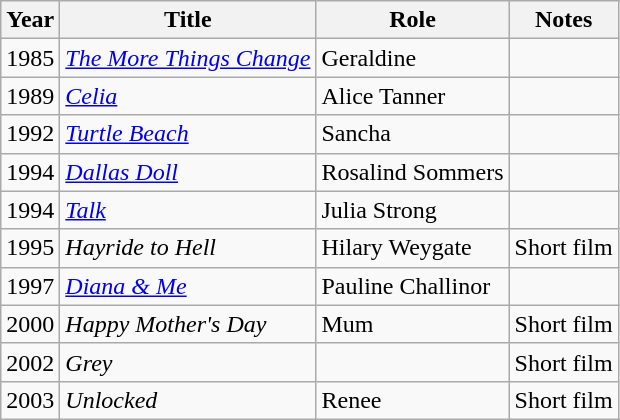<table class="wikitable sortable">
<tr>
<th>Year</th>
<th>Title</th>
<th>Role</th>
<th>Notes</th>
</tr>
<tr>
<td>1985</td>
<td><em><a href='#'>The More Things Change</a></em></td>
<td>Geraldine</td>
<td></td>
</tr>
<tr>
<td>1989</td>
<td><em><a href='#'>Celia</a></em></td>
<td>Alice Tanner</td>
<td></td>
</tr>
<tr>
<td>1992</td>
<td><em><a href='#'>Turtle Beach</a></em></td>
<td>Sancha</td>
<td></td>
</tr>
<tr>
<td>1994</td>
<td><em><a href='#'>Dallas Doll</a></em></td>
<td>Rosalind Sommers</td>
<td></td>
</tr>
<tr>
<td>1994</td>
<td><em><a href='#'>Talk</a></em></td>
<td>Julia Strong</td>
<td></td>
</tr>
<tr>
<td>1995</td>
<td><em>Hayride to Hell</em></td>
<td>Hilary Weygate</td>
<td>Short film</td>
</tr>
<tr>
<td>1997</td>
<td><em><a href='#'>Diana & Me</a></em></td>
<td>Pauline Challinor</td>
<td></td>
</tr>
<tr>
<td>2000</td>
<td><em>Happy Mother's Day</em></td>
<td>Mum</td>
<td>Short film</td>
</tr>
<tr>
<td>2002</td>
<td><em>Grey</em></td>
<td></td>
<td>Short film</td>
</tr>
<tr>
<td>2003</td>
<td><em>Unlocked</em></td>
<td>Renee</td>
<td>Short film</td>
</tr>
</table>
